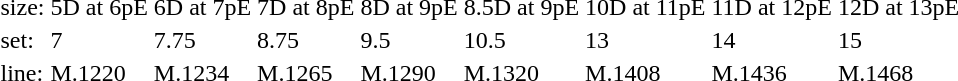<table style="margin-left:40px;">
<tr>
<td>size:</td>
<td>5D at 6pE</td>
<td>6D at 7pE</td>
<td>7D at 8pE</td>
<td>8D at 9pE</td>
<td>8.5D at 9pE</td>
<td>10D at 11pE</td>
<td>11D at 12pE</td>
<td>12D at 13pE</td>
</tr>
<tr>
<td>set:</td>
<td>7</td>
<td>7.75</td>
<td>8.75</td>
<td>9.5</td>
<td>10.5</td>
<td>13</td>
<td>14</td>
<td>15</td>
</tr>
<tr>
<td>line:</td>
<td>M.1220</td>
<td>M.1234</td>
<td>M.1265</td>
<td>M.1290</td>
<td>M.1320</td>
<td>M.1408</td>
<td>M.1436</td>
<td>M.1468</td>
</tr>
</table>
